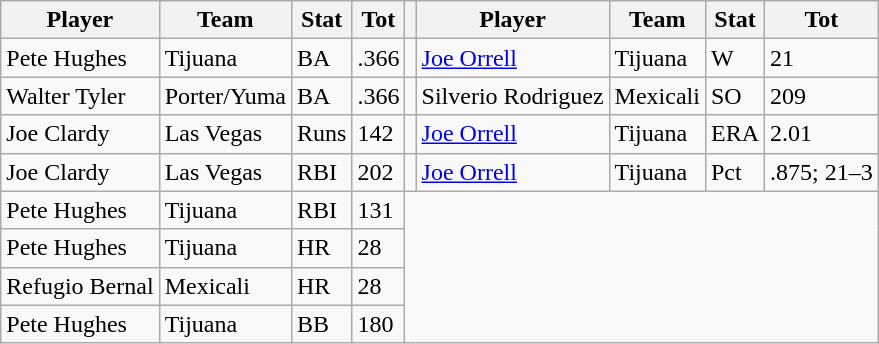<table class="wikitable">
<tr>
<th>Player</th>
<th>Team</th>
<th>Stat</th>
<th>Tot</th>
<th></th>
<th>Player</th>
<th>Team</th>
<th>Stat</th>
<th>Tot</th>
</tr>
<tr>
<td>Pete Hughes</td>
<td>Tijuana</td>
<td>BA</td>
<td>.366</td>
<td></td>
<td><a href='#'>Joe Orrell</a></td>
<td>Tijuana</td>
<td>W</td>
<td>21</td>
</tr>
<tr>
<td>Walter Tyler</td>
<td>Porter/Yuma</td>
<td>BA</td>
<td>.366</td>
<td></td>
<td>Silverio Rodriguez</td>
<td>Mexicali</td>
<td>SO</td>
<td>209</td>
</tr>
<tr>
<td>Joe Clardy</td>
<td>Las Vegas</td>
<td>Runs</td>
<td>142</td>
<td></td>
<td><a href='#'>Joe Orrell</a></td>
<td>Tijuana</td>
<td>ERA</td>
<td>2.01</td>
</tr>
<tr>
<td>Joe Clardy</td>
<td>Las Vegas</td>
<td>RBI</td>
<td>202</td>
<td></td>
<td><a href='#'>Joe Orrell</a></td>
<td>Tijuana</td>
<td>Pct</td>
<td>.875; 21–3</td>
</tr>
<tr>
<td>Pete Hughes</td>
<td>Tijuana</td>
<td>RBI</td>
<td>131</td>
</tr>
<tr>
<td>Pete Hughes</td>
<td>Tijuana</td>
<td>HR</td>
<td>28</td>
</tr>
<tr>
<td>Refugio Bernal</td>
<td>Mexicali</td>
<td>HR</td>
<td>28</td>
</tr>
<tr>
<td>Pete Hughes</td>
<td>Tijuana</td>
<td>BB</td>
<td>180</td>
</tr>
</table>
